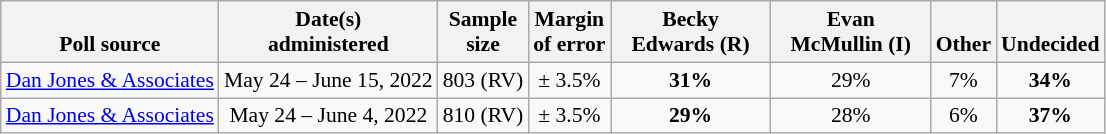<table class="wikitable" style="font-size:90%;text-align:center;">
<tr valign=bottom>
<th>Poll source</th>
<th>Date(s)<br>administered</th>
<th>Sample<br>size</th>
<th>Margin<br>of error</th>
<th style="width:100px;">Becky<br>Edwards (R)</th>
<th style="width:100px;">Evan<br>McMullin (I)</th>
<th>Other</th>
<th>Undecided</th>
</tr>
<tr>
<td style="text-align:left;"><a href='#'>Dan Jones & Associates</a></td>
<td>May 24 – June 15, 2022</td>
<td>803 (RV)</td>
<td>± 3.5%</td>
<td><strong>31%</strong></td>
<td>29%</td>
<td>7%</td>
<td><strong>34%</strong></td>
</tr>
<tr>
<td style="text-align:left;"><a href='#'>Dan Jones & Associates</a></td>
<td>May 24 – June 4, 2022</td>
<td>810 (RV)</td>
<td>± 3.5%</td>
<td><strong>29%</strong></td>
<td>28%</td>
<td>6%</td>
<td><strong>37%</strong></td>
</tr>
</table>
